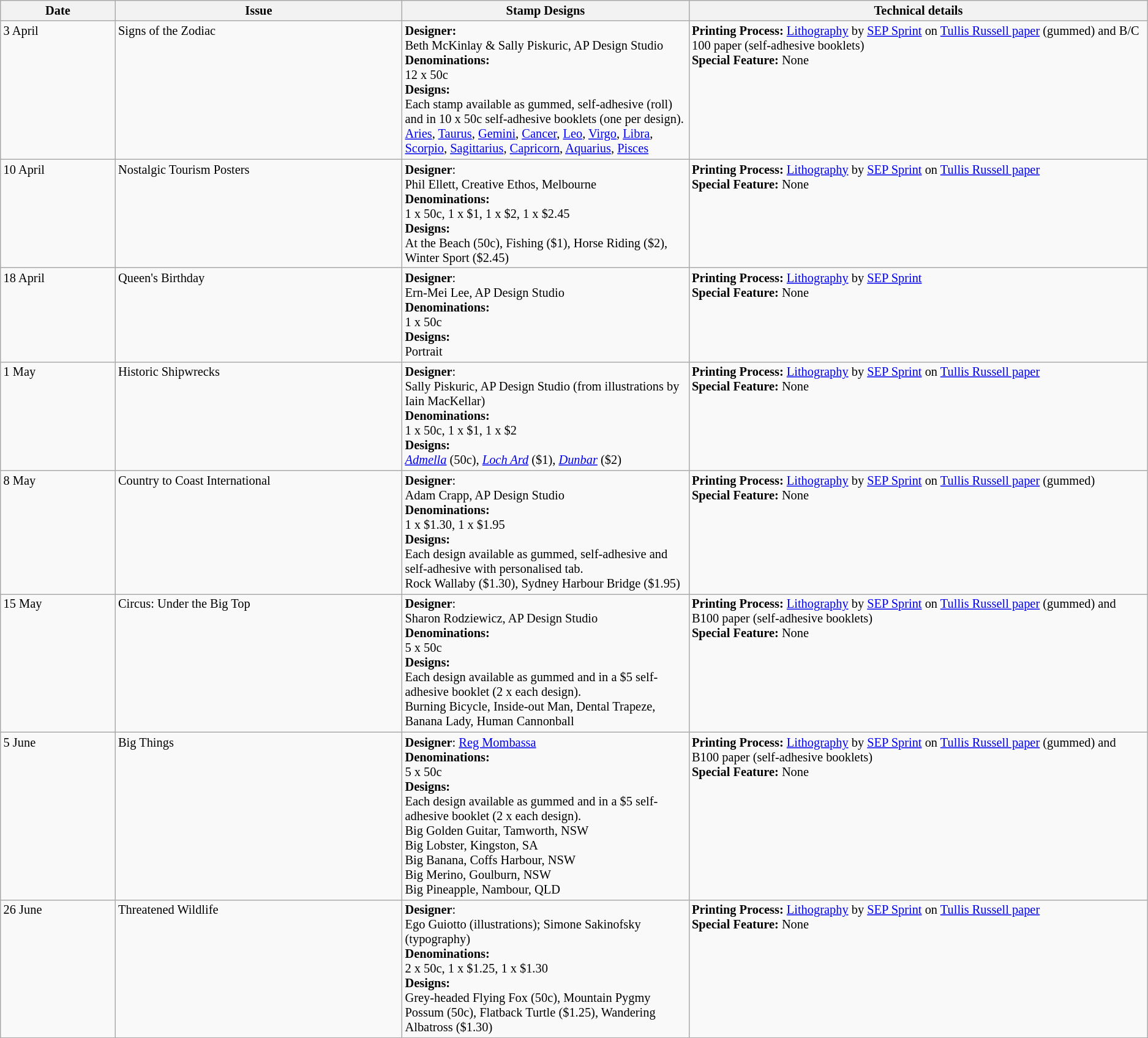<table class="wikitable" style="font-size:85%;" style="width: 100%">
<tr>
<th width="10%" align="top">Date</th>
<th width="25%" align="top">Issue</th>
<th width="25%" align="top">Stamp Designs</th>
<th width="40%" align="top">Technical details</th>
</tr>
<tr valign=top>
<td>3 April</td>
<td>Signs of the Zodiac</td>
<td><strong>Designer:</strong> <br> Beth McKinlay & Sally Piskuric, AP Design Studio <br> <strong>Denominations:</strong> <br> 12 x 50c <br> <strong>Designs:</strong> <br> Each stamp available as gummed, self-adhesive (roll) and in 10 x 50c self-adhesive booklets (one per design).<br><a href='#'>Aries</a>, <a href='#'>Taurus</a>, <a href='#'>Gemini</a>, <a href='#'>Cancer</a>, <a href='#'>Leo</a>, <a href='#'>Virgo</a>, <a href='#'>Libra</a>, <a href='#'>Scorpio</a>, <a href='#'>Sagittarius</a>, <a href='#'>Capricorn</a>, <a href='#'>Aquarius</a>, <a href='#'>Pisces</a></td>
<td><strong>Printing Process:</strong> <a href='#'>Lithography</a> by <a href='#'>SEP Sprint</a> on <a href='#'>Tullis Russell paper</a> (gummed) and B/C 100 paper (self-adhesive booklets) <br> <strong>Special Feature:</strong> None</td>
</tr>
<tr valign=top>
<td>10 April</td>
<td>Nostalgic Tourism Posters</td>
<td><strong>Designer</strong>: <br>Phil Ellett, Creative Ethos, Melbourne <br><strong>Denominations:</strong> <br> 1 x 50c, 1 x $1, 1 x $2, 1 x $2.45 <br> <strong>Designs:</strong> <br> At the Beach (50c), Fishing ($1), Horse Riding ($2), Winter Sport ($2.45)</td>
<td><strong>Printing Process:</strong> <a href='#'>Lithography</a> by <a href='#'>SEP Sprint</a> on <a href='#'>Tullis Russell paper</a> <br> <strong>Special Feature:</strong> None</td>
</tr>
<tr valign=top>
<td>18 April</td>
<td>Queen's Birthday</td>
<td><strong>Designer</strong>: <br>Ern-Mei Lee, AP Design Studio <br><strong>Denominations:</strong> <br> 1 x 50c <br> <strong>Designs:</strong> <br> Portrait</td>
<td><strong>Printing Process:</strong> <a href='#'>Lithography</a> by <a href='#'>SEP Sprint</a> <br> <strong>Special Feature:</strong> None</td>
</tr>
<tr valign=top>
<td>1 May</td>
<td>Historic Shipwrecks</td>
<td><strong>Designer</strong>: <br>Sally Piskuric, AP Design Studio (from illustrations by Iain MacKellar) <br><strong>Denominations:</strong> <br> 1 x 50c, 1 x $1, 1 x $2 <br> <strong>Designs:</strong> <br> <em><a href='#'>Admella</a></em> (50c), <em><a href='#'>Loch Ard</a></em> ($1), <em><a href='#'>Dunbar</a></em> ($2)</td>
<td><strong>Printing Process:</strong> <a href='#'>Lithography</a> by <a href='#'>SEP Sprint</a> on <a href='#'>Tullis Russell paper</a> <br> <strong>Special Feature:</strong> None</td>
</tr>
<tr valign=top>
<td>8 May</td>
<td>Country to Coast International</td>
<td><strong>Designer</strong>: <br>Adam Crapp, AP Design Studio <br><strong>Denominations:</strong> <br> 1 x $1.30, 1 x $1.95 <br> <strong>Designs:</strong> <br> Each design available as gummed, self-adhesive and self-adhesive with personalised tab.<br>Rock Wallaby ($1.30), Sydney Harbour Bridge ($1.95)</td>
<td><strong>Printing Process:</strong> <a href='#'>Lithography</a> by <a href='#'>SEP Sprint</a> on <a href='#'>Tullis Russell paper</a> (gummed) <br> <strong>Special Feature:</strong> None</td>
</tr>
<tr valign=top>
<td>15 May</td>
<td>Circus: Under the Big Top</td>
<td><strong>Designer</strong>: <br>Sharon Rodziewicz, AP Design Studio<br><strong>Denominations:</strong> <br> 5 x 50c <br> <strong>Designs:</strong> <br> Each design available as gummed and in a $5 self-adhesive booklet (2 x each design).<br>Burning Bicycle, Inside-out Man, Dental Trapeze, Banana Lady, Human Cannonball</td>
<td><strong>Printing Process:</strong> <a href='#'>Lithography</a> by <a href='#'>SEP Sprint</a> on <a href='#'>Tullis Russell paper</a> (gummed) and B100 paper (self-adhesive booklets) <br> <strong>Special Feature:</strong> None</td>
</tr>
<tr valign=top>
<td>5 June</td>
<td>Big Things</td>
<td><strong>Designer</strong>:  <a href='#'>Reg Mombassa</a><br><strong>Denominations:</strong> <br> 5 x 50c <br> <strong>Designs:</strong> <br> Each design available as gummed and in a $5 self-adhesive booklet (2 x each design).<br>Big Golden Guitar, Tamworth, NSW<br>Big Lobster, Kingston, SA<br>Big Banana, Coffs Harbour, NSW<br>Big Merino, Goulburn, NSW<br>Big Pineapple, Nambour, QLD</td>
<td><strong>Printing Process:</strong> <a href='#'>Lithography</a> by <a href='#'>SEP Sprint</a> on <a href='#'>Tullis Russell paper</a> (gummed) and B100 paper (self-adhesive booklets) <br> <strong>Special Feature:</strong> None</td>
</tr>
<tr valign=top>
<td>26 June</td>
<td>Threatened Wildlife</td>
<td><strong>Designer</strong>: <br>Ego Guiotto (illustrations); Simone Sakinofsky (typography)<br><strong>Denominations:</strong> <br> 2 x 50c, 1 x $1.25, 1 x $1.30 <br> <strong>Designs:</strong> <br> Grey-headed Flying Fox (50c), Mountain Pygmy Possum (50c), Flatback Turtle ($1.25), Wandering Albatross ($1.30)</td>
<td><strong>Printing Process:</strong> <a href='#'>Lithography</a> by <a href='#'>SEP Sprint</a> on <a href='#'>Tullis Russell paper</a><br> <strong>Special Feature:</strong> None</td>
</tr>
</table>
